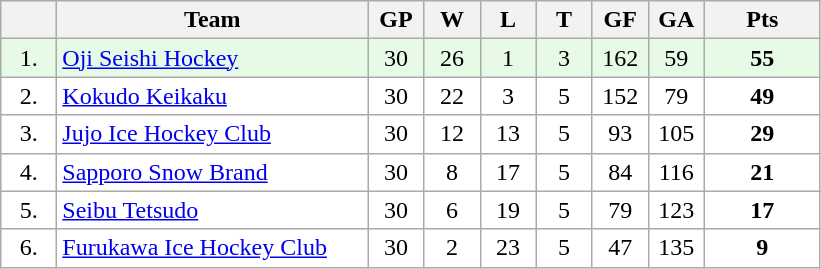<table class="wikitable">
<tr>
<th width="30"></th>
<th width="200">Team</th>
<th width="30">GP</th>
<th width="30">W</th>
<th width="30">L</th>
<th width="30">T</th>
<th width="30">GF</th>
<th width="30">GA</th>
<th width="70">Pts</th>
</tr>
<tr bgcolor="#e6fae6" align="center">
<td>1.</td>
<td align="left"><a href='#'>Oji Seishi Hockey</a></td>
<td>30</td>
<td>26</td>
<td>1</td>
<td>3</td>
<td>162</td>
<td>59</td>
<td><strong>55</strong></td>
</tr>
<tr bgcolor="#FFFFFF" align="center">
<td>2.</td>
<td align="left"><a href='#'>Kokudo Keikaku</a></td>
<td>30</td>
<td>22</td>
<td>3</td>
<td>5</td>
<td>152</td>
<td>79</td>
<td><strong>49</strong></td>
</tr>
<tr bgcolor="#FFFFFF" align="center">
<td>3.</td>
<td align="left"><a href='#'>Jujo Ice Hockey Club</a></td>
<td>30</td>
<td>12</td>
<td>13</td>
<td>5</td>
<td>93</td>
<td>105</td>
<td><strong>29</strong></td>
</tr>
<tr bgcolor="#FFFFFF" align="center">
<td>4.</td>
<td align="left"><a href='#'>Sapporo Snow Brand</a></td>
<td>30</td>
<td>8</td>
<td>17</td>
<td>5</td>
<td>84</td>
<td>116</td>
<td><strong>21</strong></td>
</tr>
<tr bgcolor="#FFFFFF" align="center">
<td>5.</td>
<td align="left"><a href='#'>Seibu Tetsudo</a></td>
<td>30</td>
<td>6</td>
<td>19</td>
<td>5</td>
<td>79</td>
<td>123</td>
<td><strong>17</strong></td>
</tr>
<tr bgcolor="#FFFFFF" align="center">
<td>6.</td>
<td align="left"><a href='#'>Furukawa Ice Hockey Club</a></td>
<td>30</td>
<td>2</td>
<td>23</td>
<td>5</td>
<td>47</td>
<td>135</td>
<td><strong>9</strong></td>
</tr>
</table>
